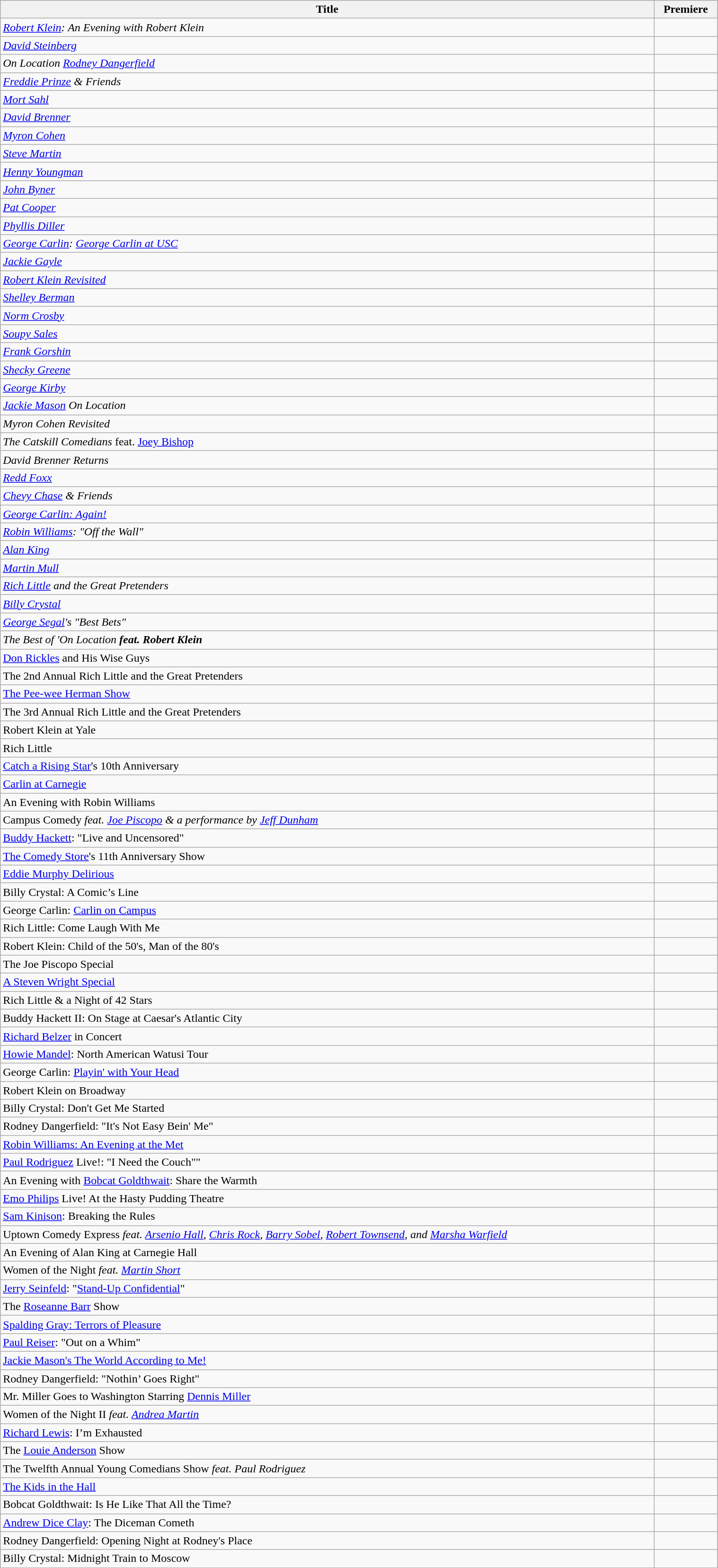<table class="wikitable sortable" style="width:80%">
<tr>
<th>Title</th>
<th>Premiere</th>
</tr>
<tr>
<td><em><a href='#'>Robert Klein</a>: An Evening with Robert Klein</em></td>
<td></td>
</tr>
<tr>
<td><em><a href='#'>David Steinberg</a></em></td>
<td></td>
</tr>
<tr>
<td><em>On Location <a href='#'>Rodney Dangerfield</a></em></td>
<td></td>
</tr>
<tr>
<td><em><a href='#'>Freddie Prinze</a> & Friends</em></td>
<td></td>
</tr>
<tr>
<td><em><a href='#'>Mort Sahl</a></em></td>
<td></td>
</tr>
<tr>
<td><em><a href='#'>David Brenner</a></em></td>
<td></td>
</tr>
<tr>
<td><em><a href='#'>Myron Cohen</a></em></td>
<td></td>
</tr>
<tr>
<td><em><a href='#'>Steve Martin</a></em></td>
<td></td>
</tr>
<tr>
<td><em><a href='#'>Henny Youngman</a></em></td>
<td></td>
</tr>
<tr>
<td><em><a href='#'>John Byner</a></em></td>
<td></td>
</tr>
<tr>
<td><em><a href='#'>Pat Cooper</a></em></td>
<td></td>
</tr>
<tr>
<td><em><a href='#'>Phyllis Diller</a></em></td>
<td></td>
</tr>
<tr>
<td><em><a href='#'>George Carlin</a>: <a href='#'>George Carlin at USC</a></em></td>
<td></td>
</tr>
<tr>
<td><em><a href='#'>Jackie Gayle</a></em></td>
<td></td>
</tr>
<tr>
<td><em><a href='#'>Robert Klein Revisited</a></em></td>
<td></td>
</tr>
<tr>
<td><em><a href='#'>Shelley Berman</a></em></td>
<td></td>
</tr>
<tr>
<td><em><a href='#'>Norm Crosby</a></em></td>
<td></td>
</tr>
<tr>
<td><em><a href='#'>Soupy Sales</a></em></td>
<td></td>
</tr>
<tr>
<td><em><a href='#'>Frank Gorshin</a></em></td>
<td></td>
</tr>
<tr>
<td><em><a href='#'>Shecky Greene</a></em></td>
<td></td>
</tr>
<tr>
<td><em><a href='#'>George Kirby</a></em></td>
<td></td>
</tr>
<tr>
<td><em><a href='#'>Jackie Mason</a> On Location</em></td>
<td></td>
</tr>
<tr>
<td><em>Myron Cohen Revisited</em></td>
<td></td>
</tr>
<tr>
<td><em>The Catskill Comedians</em> feat. <a href='#'>Joey Bishop</a></td>
<td></td>
</tr>
<tr>
<td><em>David Brenner Returns</em></td>
<td></td>
</tr>
<tr>
<td><em><a href='#'>Redd Foxx</a></em></td>
<td></td>
</tr>
<tr>
<td><em><a href='#'>Chevy Chase</a> & Friends</em></td>
<td></td>
</tr>
<tr>
<td><em><a href='#'>George Carlin: Again!</a></em></td>
<td></td>
</tr>
<tr>
<td><em><a href='#'>Robin Williams</a>: "Off the Wall" </em></td>
<td></td>
</tr>
<tr>
<td><em><a href='#'>Alan King</a></em></td>
<td></td>
</tr>
<tr>
<td><em><a href='#'>Martin Mull</a></em></td>
<td></td>
</tr>
<tr>
<td><em><a href='#'>Rich Little</a> and the Great Pretenders</em></td>
<td></td>
</tr>
<tr>
<td><em><a href='#'>Billy Crystal</a></em></td>
<td></td>
</tr>
<tr>
<td><em><a href='#'>George Segal</a>'s "Best Bets"</em></td>
<td></td>
</tr>
<tr>
<td><em>The Best of 'On Location<strong> feat. Robert Klein</td>
<td></td>
</tr>
<tr>
<td></em><a href='#'>Don Rickles</a> and His Wise Guys<em></td>
<td></td>
</tr>
<tr>
<td></em>The 2nd Annual Rich Little and the Great Pretenders<em></td>
<td></td>
</tr>
<tr>
<td></em><a href='#'>The Pee-wee Herman Show</a><em></td>
<td></td>
</tr>
<tr>
<td></em>The 3rd Annual Rich Little and the Great Pretenders<em></td>
<td></td>
</tr>
<tr>
<td></em>Robert Klein at Yale<em></td>
<td></td>
</tr>
<tr>
<td></em>Rich Little<em></td>
<td></td>
</tr>
<tr>
<td></em><a href='#'>Catch a Rising Star</a>'s 10th Anniversary<em></td>
<td></td>
</tr>
<tr>
<td></em><a href='#'>Carlin at Carnegie</a><em></td>
<td></td>
</tr>
<tr>
<td></em>An Evening with Robin Williams<em></td>
<td></td>
</tr>
<tr>
<td></em>Campus Comedy<em> feat. <a href='#'>Joe Piscopo</a> & a performance by <a href='#'>Jeff Dunham</a></td>
<td></td>
</tr>
<tr>
<td></em><a href='#'>Buddy Hackett</a>: "Live and Uncensored"<em></td>
<td></td>
</tr>
<tr>
<td></em><a href='#'>The Comedy Store</a>'s 11th Anniversary Show<em></td>
<td></td>
</tr>
<tr>
<td></em><a href='#'>Eddie Murphy Delirious</a><em></td>
<td></td>
</tr>
<tr>
<td></em>Billy Crystal: A Comic’s Line<em></td>
<td></td>
</tr>
<tr>
<td></em>George Carlin: <a href='#'>Carlin on Campus</a><em></td>
<td></td>
</tr>
<tr>
<td></em>Rich Little: Come Laugh With Me<em></td>
<td></td>
</tr>
<tr>
<td></em>Robert Klein: Child of the 50's, Man of the 80's<em></td>
<td></td>
</tr>
<tr>
<td></em>The Joe Piscopo Special<em></td>
<td></td>
</tr>
<tr>
<td></em><a href='#'>A Steven Wright Special</a><em></td>
<td></td>
</tr>
<tr>
<td></em>Rich Little & a Night of 42 Stars<em></td>
<td></td>
</tr>
<tr>
<td></em>Buddy Hackett II: On Stage at Caesar's Atlantic City<em></td>
<td></td>
</tr>
<tr>
<td></em><a href='#'>Richard Belzer</a> in Concert<em></td>
<td></td>
</tr>
<tr>
<td></em><a href='#'>Howie Mandel</a>: North American Watusi Tour<em></td>
<td></td>
</tr>
<tr>
<td></em>George Carlin: <a href='#'>Playin' with Your Head</a><em></td>
<td></td>
</tr>
<tr>
<td></em>Robert Klein on Broadway<em></td>
<td></td>
</tr>
<tr>
<td></em>Billy Crystal: Don't Get Me Started<em></td>
<td></td>
</tr>
<tr>
<td></em>Rodney Dangerfield: "It's Not Easy Bein' Me"<em></td>
<td></td>
</tr>
<tr>
<td></em><a href='#'>Robin Williams: An Evening at the Met</a><em></td>
<td></td>
</tr>
<tr>
<td></em><a href='#'>Paul Rodriguez</a> Live!: "I Need the Couch""<em></td>
<td></td>
</tr>
<tr>
<td></em>An Evening with <a href='#'>Bobcat Goldthwait</a>: Share the Warmth<em></td>
<td></td>
</tr>
<tr>
<td></em><a href='#'>Emo Philips</a> Live! At the Hasty Pudding Theatre<em></td>
<td></td>
</tr>
<tr>
<td></em><a href='#'>Sam Kinison</a>: Breaking the Rules<em></td>
<td></td>
</tr>
<tr>
<td></em>Uptown Comedy Express<em> feat. <a href='#'>Arsenio Hall</a>, <a href='#'>Chris Rock</a>, <a href='#'>Barry Sobel</a>, <a href='#'>Robert Townsend</a>, and <a href='#'>Marsha Warfield</a></td>
<td></td>
</tr>
<tr>
<td></em>An Evening of Alan King at Carnegie Hall<em></td>
<td></td>
</tr>
<tr>
<td></em>Women of the Night<em> feat. <a href='#'>Martin Short</a></td>
<td></td>
</tr>
<tr>
<td></em><a href='#'>Jerry Seinfeld</a>: "<a href='#'>Stand-Up Confidential</a>"<em></td>
<td></td>
</tr>
<tr>
<td></em>The <a href='#'>Roseanne Barr</a> Show<em></td>
<td></td>
</tr>
<tr>
<td></em><a href='#'>Spalding Gray: Terrors of Pleasure</a><em></td>
<td></td>
</tr>
<tr>
<td></em><a href='#'>Paul Reiser</a>: "Out on a Whim"<em></td>
<td></td>
</tr>
<tr>
<td></em><a href='#'>Jackie Mason's The World According to Me!</a><em></td>
<td></td>
</tr>
<tr>
<td></em>Rodney Dangerfield: "Nothin’ Goes Right"<em></td>
<td></td>
</tr>
<tr>
<td></em>Mr. Miller Goes to Washington Starring <a href='#'>Dennis Miller</a><em></td>
<td></td>
</tr>
<tr>
<td></em>Women of the Night II<em> feat. <a href='#'>Andrea Martin</a></td>
<td></td>
</tr>
<tr>
<td></em><a href='#'>Richard Lewis</a>: I’m Exhausted<em></td>
<td></td>
</tr>
<tr>
<td></em>The <a href='#'>Louie Anderson</a> Show<em></td>
<td></td>
</tr>
<tr>
<td></em>The Twelfth Annual Young Comedians Show<em> feat. Paul Rodriguez</td>
<td></td>
</tr>
<tr>
<td></em><a href='#'>The Kids in the Hall</a><em></td>
<td></td>
</tr>
<tr>
<td></em>Bobcat Goldthwait: Is He Like That All the Time?<em></td>
<td></td>
</tr>
<tr>
<td></em><a href='#'>Andrew Dice Clay</a>: The Diceman Cometh<em></td>
<td></td>
</tr>
<tr>
<td></em>Rodney Dangerfield: Opening Night at Rodney's Place<em></td>
<td></td>
</tr>
<tr>
<td></em>Billy Crystal: Midnight Train to Moscow<em></td>
<td></td>
</tr>
<tr>
</tr>
</table>
